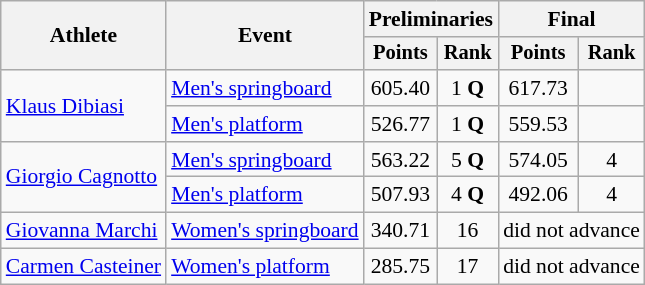<table class=wikitable style="font-size:90%;">
<tr>
<th rowspan="2">Athlete</th>
<th rowspan="2">Event</th>
<th colspan="2">Preliminaries</th>
<th colspan="2">Final</th>
</tr>
<tr style="font-size:95%">
<th>Points</th>
<th>Rank</th>
<th>Points</th>
<th>Rank</th>
</tr>
<tr align=center>
<td align=left rowspan=2><a href='#'>Klaus Dibiasi</a></td>
<td align=left><a href='#'>Men's springboard</a></td>
<td>605.40</td>
<td>1 <strong>Q</strong></td>
<td>617.73</td>
<td></td>
</tr>
<tr align=center>
<td align=left><a href='#'>Men's platform</a></td>
<td>526.77</td>
<td>1 <strong>Q</strong></td>
<td>559.53</td>
<td></td>
</tr>
<tr align=center>
<td align=left rowspan=2><a href='#'>Giorgio Cagnotto</a></td>
<td align=left><a href='#'>Men's springboard</a></td>
<td>563.22</td>
<td>5 <strong>Q</strong></td>
<td>574.05</td>
<td>4</td>
</tr>
<tr align=center>
<td align=left><a href='#'>Men's platform</a></td>
<td>507.93</td>
<td>4 <strong>Q</strong></td>
<td>492.06</td>
<td>4</td>
</tr>
<tr align=center>
<td align=left><a href='#'>Giovanna Marchi</a></td>
<td align=left><a href='#'>Women's springboard</a></td>
<td>340.71</td>
<td>16</td>
<td colspan=2>did not advance</td>
</tr>
<tr align=center>
<td align=left><a href='#'>Carmen Casteiner</a></td>
<td align=left><a href='#'>Women's platform</a></td>
<td>285.75</td>
<td>17</td>
<td colspan=2>did not advance</td>
</tr>
</table>
